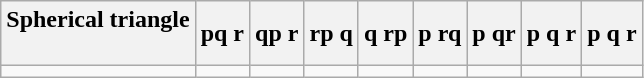<table class="wikitable">
<tr>
<th>Spherical triangle<br><br></th>
<th>pq r</th>
<th>qp r</th>
<th>rp q</th>
<th>q rp</th>
<th>p rq</th>
<th>p qr</th>
<th>p q r</th>
<th>p q r</th>
</tr>
<tr valign=top>
<td></td>
<td></td>
<td></td>
<td></td>
<td></td>
<td></td>
<td></td>
<td></td>
</tr>
</table>
